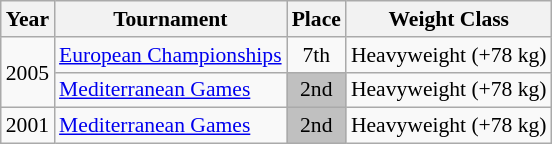<table class="wikitable" style="border-collapse: collapse; font-size: 90%;">
<tr>
<th>Year</th>
<th>Tournament</th>
<th>Place</th>
<th>Weight Class</th>
</tr>
<tr>
<td rowspan=2>2005</td>
<td><a href='#'>European Championships</a></td>
<td align="center">7th</td>
<td>Heavyweight (+78 kg)</td>
</tr>
<tr>
<td><a href='#'>Mediterranean Games</a></td>
<td bgcolor="silver" align="center">2nd</td>
<td>Heavyweight (+78 kg)</td>
</tr>
<tr>
<td>2001</td>
<td><a href='#'>Mediterranean Games</a></td>
<td bgcolor="silver" align="center">2nd</td>
<td>Heavyweight (+78 kg)</td>
</tr>
</table>
